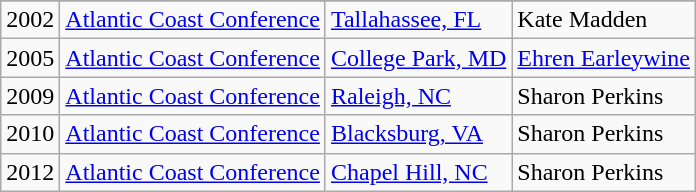<table class="wikitable">
<tr>
</tr>
<tr>
<td>2002</td>
<td><a href='#'>Atlantic Coast Conference</a></td>
<td><a href='#'>Tallahassee, FL</a></td>
<td>Kate Madden</td>
</tr>
<tr>
<td>2005</td>
<td><a href='#'>Atlantic Coast Conference</a></td>
<td><a href='#'>College Park, MD</a></td>
<td><a href='#'>Ehren Earleywine</a></td>
</tr>
<tr>
<td>2009</td>
<td><a href='#'>Atlantic Coast Conference</a></td>
<td><a href='#'>Raleigh, NC</a></td>
<td>Sharon Perkins</td>
</tr>
<tr>
<td>2010</td>
<td><a href='#'>Atlantic Coast Conference</a></td>
<td><a href='#'>Blacksburg, VA</a></td>
<td>Sharon Perkins</td>
</tr>
<tr>
<td>2012</td>
<td><a href='#'>Atlantic Coast Conference</a></td>
<td><a href='#'>Chapel Hill, NC</a></td>
<td>Sharon Perkins</td>
</tr>
</table>
